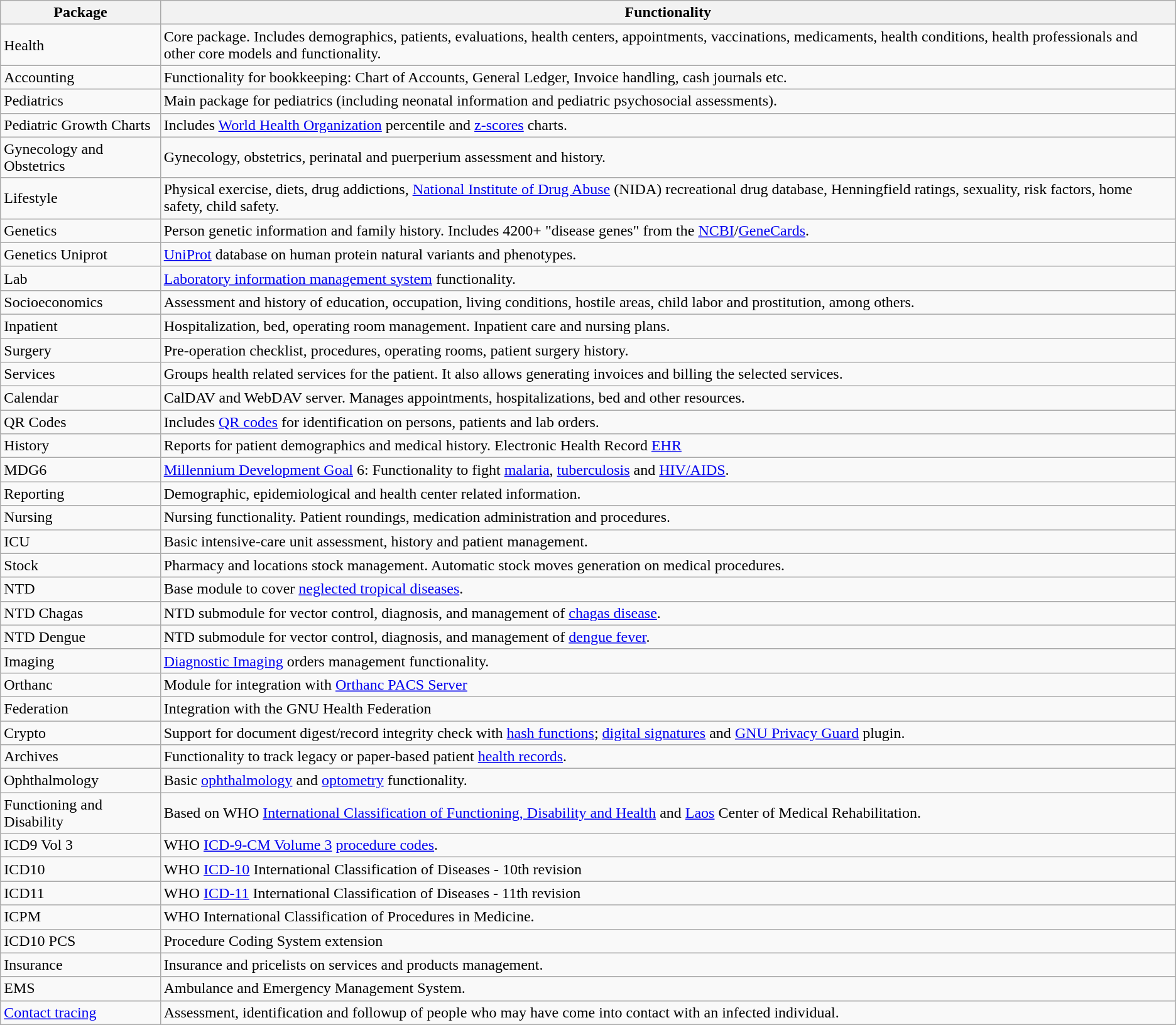<table class="wikitable sortable">
<tr>
<th>Package</th>
<th>Functionality</th>
</tr>
<tr>
<td>Health</td>
<td>Core package. Includes demographics, patients, evaluations, health centers, appointments, vaccinations, medicaments, health conditions, health professionals and other core models and functionality.</td>
</tr>
<tr>
<td>Accounting</td>
<td>Functionality for bookkeeping: Chart of Accounts, General Ledger, Invoice handling, cash journals etc.</td>
</tr>
<tr>
<td>Pediatrics</td>
<td>Main package for pediatrics (including neonatal information and pediatric psychosocial assessments).</td>
</tr>
<tr>
<td>Pediatric Growth Charts</td>
<td>Includes <a href='#'>World Health Organization</a> percentile and <a href='#'>z-scores</a> charts.</td>
</tr>
<tr>
<td>Gynecology and Obstetrics</td>
<td>Gynecology, obstetrics, perinatal and puerperium assessment and history.</td>
</tr>
<tr>
<td>Lifestyle</td>
<td>Physical exercise, diets, drug addictions, <a href='#'>National Institute of Drug Abuse</a> (NIDA) recreational drug database, Henningfield ratings, sexuality, risk factors, home safety, child safety.</td>
</tr>
<tr>
<td>Genetics</td>
<td>Person genetic information and family history. Includes 4200+ "disease genes" from the <a href='#'>NCBI</a>/<a href='#'>GeneCards</a>.</td>
</tr>
<tr>
<td>Genetics Uniprot</td>
<td><a href='#'>UniProt</a> database on human protein natural variants and phenotypes.</td>
</tr>
<tr>
<td>Lab</td>
<td><a href='#'>Laboratory information management system</a> functionality.</td>
</tr>
<tr>
<td>Socioeconomics</td>
<td>Assessment and history of education, occupation, living conditions, hostile areas, child labor and prostitution, among others.</td>
</tr>
<tr>
<td>Inpatient</td>
<td>Hospitalization, bed, operating room management. Inpatient care and nursing plans.</td>
</tr>
<tr>
<td>Surgery</td>
<td>Pre-operation checklist, procedures, operating rooms, patient surgery history.</td>
</tr>
<tr>
<td>Services</td>
<td>Groups health related services for the patient. It also allows generating invoices and billing the selected services.</td>
</tr>
<tr>
<td>Calendar</td>
<td>CalDAV and WebDAV server. Manages appointments, hospitalizations, bed and other resources.</td>
</tr>
<tr>
<td>QR Codes</td>
<td>Includes <a href='#'>QR codes</a> for identification on persons, patients and lab orders.</td>
</tr>
<tr>
<td>History</td>
<td>Reports for patient demographics and medical history. Electronic Health Record <a href='#'>EHR</a></td>
</tr>
<tr>
<td>MDG6</td>
<td><a href='#'>Millennium Development Goal</a> 6: Functionality to fight <a href='#'>malaria</a>, <a href='#'>tuberculosis</a> and <a href='#'>HIV/AIDS</a>.</td>
</tr>
<tr>
<td>Reporting</td>
<td>Demographic, epidemiological and health center related information.</td>
</tr>
<tr>
<td>Nursing</td>
<td>Nursing functionality. Patient roundings, medication administration and procedures.</td>
</tr>
<tr>
<td>ICU</td>
<td>Basic intensive-care unit assessment, history and patient management.</td>
</tr>
<tr>
<td>Stock</td>
<td>Pharmacy and locations stock management. Automatic stock moves generation on medical procedures.</td>
</tr>
<tr>
<td>NTD</td>
<td>Base module to cover <a href='#'>neglected tropical diseases</a>.</td>
</tr>
<tr>
<td>NTD Chagas</td>
<td>NTD submodule for vector control, diagnosis, and management of <a href='#'>chagas disease</a>.</td>
</tr>
<tr>
<td>NTD Dengue</td>
<td>NTD submodule for vector control, diagnosis, and management of <a href='#'>dengue fever</a>.</td>
</tr>
<tr>
<td>Imaging</td>
<td><a href='#'>Diagnostic Imaging</a> orders management functionality.</td>
</tr>
<tr>
<td>Orthanc</td>
<td>Module for integration with <a href='#'>Orthanc PACS Server</a></td>
</tr>
<tr>
<td>Federation</td>
<td>Integration with the GNU Health Federation</td>
</tr>
<tr>
<td>Crypto</td>
<td>Support for document digest/record integrity check with <a href='#'>hash functions</a>; <a href='#'>digital signatures</a> and <a href='#'>GNU Privacy Guard</a> plugin.</td>
</tr>
<tr>
<td>Archives</td>
<td>Functionality to track legacy or paper-based patient <a href='#'>health records</a>.</td>
</tr>
<tr>
<td>Ophthalmology</td>
<td>Basic <a href='#'>ophthalmology</a> and <a href='#'>optometry</a> functionality.</td>
</tr>
<tr>
<td>Functioning and Disability</td>
<td>Based on WHO <a href='#'>International Classification of Functioning, Disability and Health</a> and <a href='#'>Laos</a> Center of Medical Rehabilitation.</td>
</tr>
<tr>
<td>ICD9 Vol 3</td>
<td>WHO <a href='#'>ICD-9-CM Volume 3</a> <a href='#'>procedure codes</a>.</td>
</tr>
<tr>
<td>ICD10</td>
<td>WHO <a href='#'>ICD-10</a> International Classification of Diseases - 10th revision</td>
</tr>
<tr>
<td>ICD11</td>
<td>WHO <a href='#'>ICD-11</a> International Classification of Diseases - 11th revision</td>
</tr>
<tr>
<td>ICPM</td>
<td>WHO International Classification of Procedures in Medicine.</td>
</tr>
<tr>
<td>ICD10 PCS</td>
<td>Procedure Coding System extension</td>
</tr>
<tr>
<td>Insurance</td>
<td>Insurance and pricelists on services and products management.</td>
</tr>
<tr>
<td>EMS</td>
<td>Ambulance and Emergency Management System.</td>
</tr>
<tr>
<td><a href='#'>Contact tracing</a></td>
<td>Assessment, identification and followup of people who may have come into contact with an infected individual.</td>
</tr>
</table>
